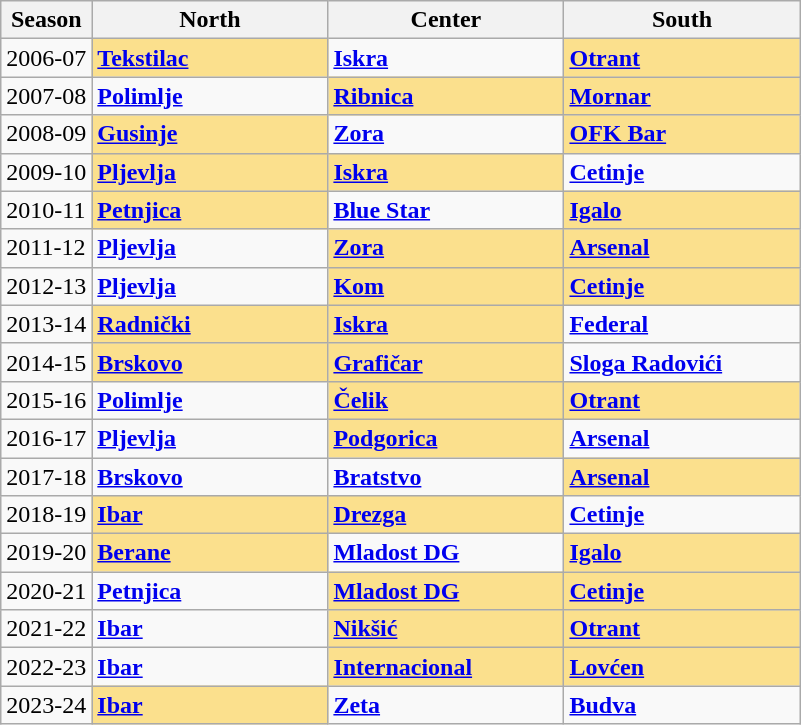<table class="wikitable">
<tr>
<th>Season</th>
<th width="150">North</th>
<th width="150">Center</th>
<th width="150">South</th>
</tr>
<tr>
<td>2006-07</td>
<td style="background:#fbe08d;"><strong><a href='#'>Tekstilac</a></strong></td>
<td><strong><a href='#'>Iskra</a></strong></td>
<td style="background:#fbe08d;"><strong><a href='#'>Otrant</a></strong></td>
</tr>
<tr>
<td>2007-08</td>
<td><strong><a href='#'>Polimlje</a></strong></td>
<td style="background:#fbe08d;"><strong><a href='#'>Ribnica</a></strong></td>
<td style="background:#fbe08d;"><strong><a href='#'>Mornar</a></strong></td>
</tr>
<tr>
<td>2008-09</td>
<td style="background:#fbe08d;"><strong><a href='#'>Gusinje</a></strong></td>
<td><strong><a href='#'>Zora</a></strong></td>
<td style="background:#fbe08d;"><strong><a href='#'>OFK Bar</a></strong></td>
</tr>
<tr>
<td>2009-10</td>
<td style="background:#fbe08d;"><strong><a href='#'>Pljevlja</a></strong></td>
<td style="background:#fbe08d;"><strong><a href='#'>Iskra</a></strong></td>
<td><strong><a href='#'>Cetinje</a></strong></td>
</tr>
<tr>
<td>2010-11</td>
<td style="background:#fbe08d;"><strong><a href='#'>Petnjica</a></strong></td>
<td><strong><a href='#'>Blue Star</a></strong></td>
<td style="background:#fbe08d;"><strong><a href='#'>Igalo</a></strong></td>
</tr>
<tr>
<td>2011-12</td>
<td><strong><a href='#'>Pljevlja</a></strong></td>
<td style="background:#fbe08d;"><strong><a href='#'>Zora</a></strong></td>
<td style="background:#fbe08d;"><strong><a href='#'>Arsenal</a></strong></td>
</tr>
<tr>
<td>2012-13</td>
<td><strong><a href='#'>Pljevlja</a></strong></td>
<td style="background:#fbe08d;"><strong><a href='#'>Kom</a></strong></td>
<td style="background:#fbe08d;"><strong><a href='#'>Cetinje</a></strong></td>
</tr>
<tr>
<td>2013-14</td>
<td style="background:#fbe08d;"><strong><a href='#'>Radnički</a></strong></td>
<td style="background:#fbe08d;"><strong><a href='#'>Iskra</a></strong></td>
<td><strong><a href='#'>Federal</a></strong></td>
</tr>
<tr>
<td>2014-15</td>
<td style="background:#fbe08d;"><strong><a href='#'>Brskovo</a></strong></td>
<td style="background:#fbe08d;"><strong><a href='#'>Grafičar</a></strong></td>
<td><strong><a href='#'>Sloga Radovići</a></strong></td>
</tr>
<tr>
<td>2015-16</td>
<td><strong><a href='#'>Polimlje</a></strong></td>
<td style="background:#fbe08d;"><strong><a href='#'>Čelik</a></strong></td>
<td style="background:#fbe08d;"><strong><a href='#'>Otrant</a></strong></td>
</tr>
<tr>
<td>2016-17</td>
<td><strong><a href='#'>Pljevlja</a></strong></td>
<td style="background:#fbe08d;"><strong><a href='#'>Podgorica</a></strong></td>
<td><strong><a href='#'>Arsenal</a></strong></td>
</tr>
<tr>
<td>2017-18</td>
<td><strong><a href='#'>Brskovo</a></strong></td>
<td><strong><a href='#'>Bratstvo</a></strong></td>
<td style="background:#fbe08d;"><strong><a href='#'>Arsenal</a></strong></td>
</tr>
<tr>
<td>2018-19</td>
<td style="background:#fbe08d;"><strong><a href='#'>Ibar</a></strong></td>
<td style="background:#fbe08d;"><strong><a href='#'>Drezga</a></strong></td>
<td><strong><a href='#'>Cetinje</a></strong></td>
</tr>
<tr>
<td>2019-20</td>
<td style="background:#fbe08d;"><strong><a href='#'>Berane</a></strong></td>
<td><strong><a href='#'>Mladost DG</a></strong></td>
<td style="background:#fbe08d;"><strong><a href='#'>Igalo</a></strong></td>
</tr>
<tr>
<td>2020-21</td>
<td><strong><a href='#'>Petnjica</a></strong></td>
<td style="background:#fbe08d;"><strong><a href='#'>Mladost DG</a></strong></td>
<td style="background:#fbe08d;"><strong><a href='#'>Cetinje</a></strong></td>
</tr>
<tr>
<td>2021-22</td>
<td><strong><a href='#'>Ibar</a></strong></td>
<td style="background:#fbe08d;"><strong><a href='#'>Nikšić</a></strong></td>
<td style="background:#fbe08d;"><strong><a href='#'>Otrant</a></strong></td>
</tr>
<tr>
<td>2022-23</td>
<td><strong><a href='#'>Ibar</a></strong></td>
<td style="background:#fbe08d;"><strong><a href='#'>Internacional</a></strong></td>
<td style="background:#fbe08d;"><strong><a href='#'>Lovćen</a></strong></td>
</tr>
<tr>
<td>2023-24</td>
<td style="background:#fbe08d;"><strong><a href='#'>Ibar</a></strong></td>
<td><strong><a href='#'>Zeta</a></strong></td>
<td><strong><a href='#'>Budva</a></strong></td>
</tr>
</table>
